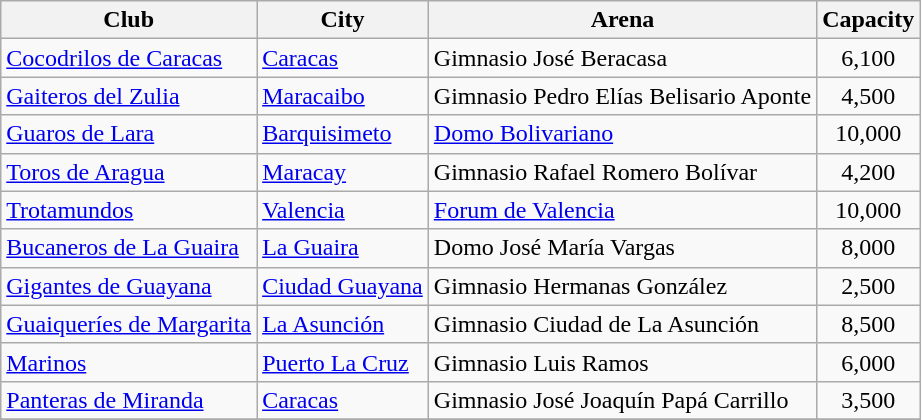<table class="wikitable sortable">
<tr>
<th>Club</th>
<th>City</th>
<th>Arena</th>
<th>Capacity</th>
</tr>
<tr>
<td><a href='#'>Cocodrilos de Caracas</a></td>
<td><a href='#'>Caracas</a></td>
<td>Gimnasio José Beracasa</td>
<td style="text-align: center;">6,100</td>
</tr>
<tr>
<td><a href='#'>Gaiteros del Zulia</a></td>
<td><a href='#'>Maracaibo</a></td>
<td>Gimnasio Pedro Elías Belisario Aponte</td>
<td style="text-align: center;">4,500</td>
</tr>
<tr>
<td><a href='#'>Guaros de Lara</a></td>
<td><a href='#'>Barquisimeto</a></td>
<td><a href='#'>Domo Bolivariano</a></td>
<td style="text-align: center;">10,000</td>
</tr>
<tr>
<td><a href='#'>Toros de Aragua</a></td>
<td><a href='#'>Maracay</a></td>
<td>Gimnasio Rafael Romero Bolívar</td>
<td style="text-align: center;">4,200</td>
</tr>
<tr>
<td><a href='#'>Trotamundos</a></td>
<td><a href='#'>Valencia</a></td>
<td><a href='#'>Forum de Valencia</a></td>
<td style="text-align: center;">10,000</td>
</tr>
<tr>
<td><a href='#'>Bucaneros de La Guaira</a></td>
<td><a href='#'>La Guaira</a></td>
<td>Domo José María Vargas</td>
<td style="text-align: center;">8,000</td>
</tr>
<tr>
<td><a href='#'>Gigantes de Guayana</a></td>
<td><a href='#'>Ciudad Guayana</a></td>
<td>Gimnasio Hermanas González</td>
<td style="text-align: center;">2,500</td>
</tr>
<tr>
<td><a href='#'>Guaiqueríes de Margarita</a></td>
<td><a href='#'>La Asunción</a></td>
<td>Gimnasio Ciudad de La Asunción</td>
<td style="text-align: center;">8,500</td>
</tr>
<tr>
<td><a href='#'>Marinos</a></td>
<td><a href='#'>Puerto La Cruz</a></td>
<td>Gimnasio Luis Ramos</td>
<td style="text-align: center;">6,000</td>
</tr>
<tr>
<td><a href='#'>Panteras de Miranda</a></td>
<td><a href='#'>Caracas</a></td>
<td>Gimnasio José Joaquín Papá Carrillo</td>
<td style="text-align: center;">3,500</td>
</tr>
<tr>
</tr>
</table>
